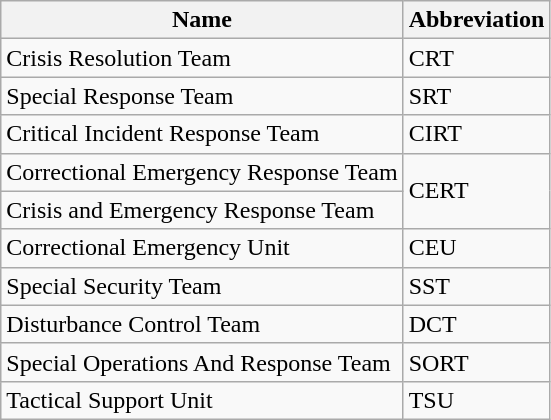<table class="wikitable">
<tr>
<th>Name</th>
<th>Abbreviation</th>
</tr>
<tr>
<td>Crisis Resolution Team</td>
<td>CRT</td>
</tr>
<tr>
<td>Special Response Team</td>
<td>SRT</td>
</tr>
<tr>
<td>Critical Incident Response Team</td>
<td>CIRT</td>
</tr>
<tr>
<td>Correctional Emergency Response Team</td>
<td rowspan="2">CERT</td>
</tr>
<tr>
<td>Crisis and Emergency Response Team</td>
</tr>
<tr>
<td>Correctional Emergency Unit</td>
<td>CEU</td>
</tr>
<tr>
<td>Special Security Team</td>
<td>SST</td>
</tr>
<tr>
<td>Disturbance Control Team</td>
<td>DCT</td>
</tr>
<tr>
<td>Special Operations And Response Team</td>
<td>SORT</td>
</tr>
<tr>
<td>Tactical Support Unit</td>
<td>TSU</td>
</tr>
</table>
